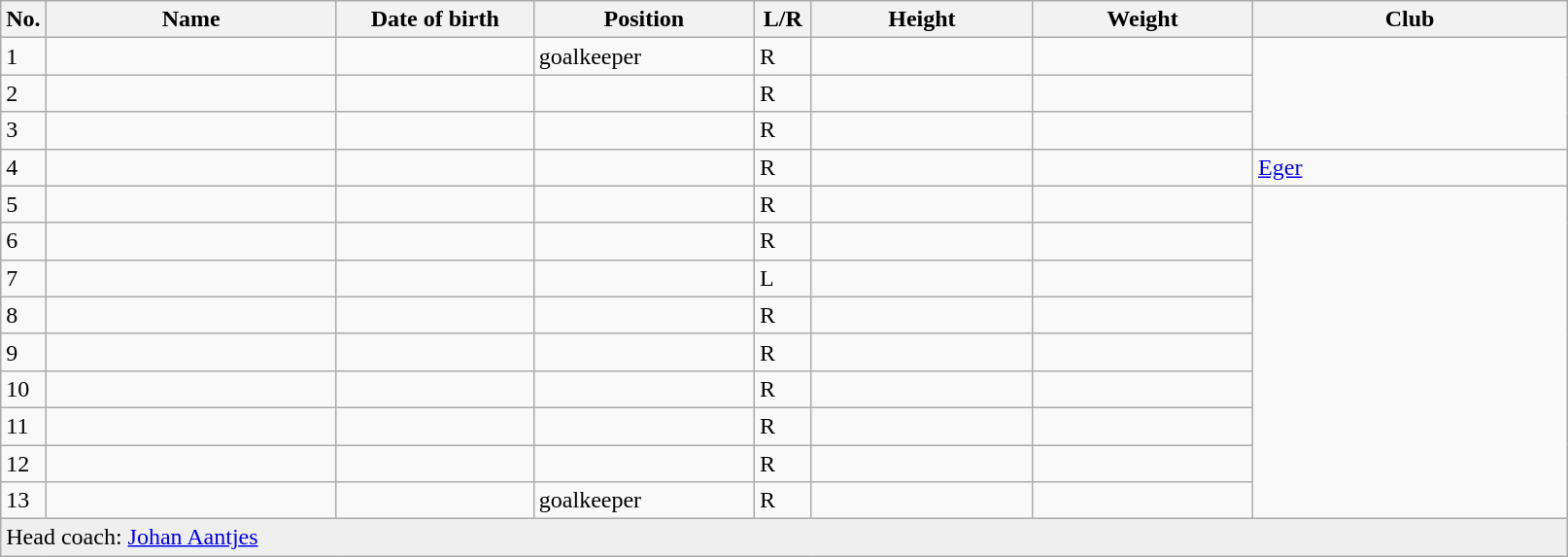<table class=wikitable sortable style=font-size:100%; text-align:center;>
<tr>
<th>No.</th>
<th style=width:12em>Name</th>
<th style=width:8em>Date of birth</th>
<th style=width:9em>Position</th>
<th style=width:2em>L/R</th>
<th style=width:9em>Height</th>
<th style=width:9em>Weight</th>
<th style=width:13em>Club</th>
</tr>
<tr>
<td>1</td>
<td align=left></td>
<td></td>
<td>goalkeeper</td>
<td>R</td>
<td></td>
<td></td>
</tr>
<tr>
<td>2</td>
<td align=left></td>
<td></td>
<td></td>
<td>R</td>
<td></td>
<td></td>
</tr>
<tr>
<td>3</td>
<td align=left></td>
<td></td>
<td></td>
<td>R</td>
<td></td>
<td></td>
</tr>
<tr>
<td>4</td>
<td align=left></td>
<td></td>
<td></td>
<td>R</td>
<td></td>
<td></td>
<td> <a href='#'>Eger</a></td>
</tr>
<tr>
<td>5</td>
<td align=left></td>
<td></td>
<td></td>
<td>R</td>
<td></td>
<td></td>
</tr>
<tr>
<td>6</td>
<td align=left></td>
<td></td>
<td></td>
<td>R</td>
<td></td>
<td></td>
</tr>
<tr>
<td>7</td>
<td align=left></td>
<td></td>
<td></td>
<td>L</td>
<td></td>
<td></td>
</tr>
<tr>
<td>8</td>
<td align=left></td>
<td></td>
<td></td>
<td>R</td>
<td></td>
<td></td>
</tr>
<tr>
<td>9</td>
<td align=left></td>
<td></td>
<td></td>
<td>R</td>
<td></td>
<td></td>
</tr>
<tr>
<td>10</td>
<td align=left></td>
<td></td>
<td></td>
<td>R</td>
<td></td>
<td></td>
</tr>
<tr>
<td>11</td>
<td align=left></td>
<td></td>
<td></td>
<td>R</td>
<td></td>
<td></td>
</tr>
<tr>
<td>12</td>
<td align=left></td>
<td></td>
<td></td>
<td>R</td>
<td></td>
<td></td>
</tr>
<tr>
<td>13</td>
<td align=left></td>
<td></td>
<td>goalkeeper</td>
<td>R</td>
<td></td>
<td></td>
</tr>
<tr style="background:#efefef;">
<td colspan="8" style="text-align:left;">Head coach: <a href='#'>Johan Aantjes</a></td>
</tr>
</table>
